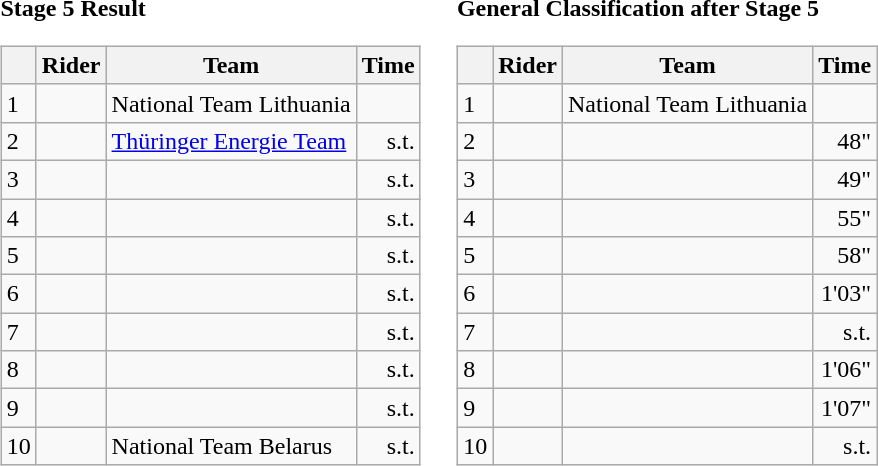<table>
<tr>
<td><strong>Stage 5 Result</strong><br><table class="wikitable">
<tr>
<th></th>
<th>Rider</th>
<th>Team</th>
<th>Time</th>
</tr>
<tr>
<td>1</td>
<td> </td>
<td>National Team Lithuania</td>
<td align="right"></td>
</tr>
<tr>
<td>2</td>
<td></td>
<td><a href='#'>Thüringer Energie Team</a></td>
<td align="right">s.t.</td>
</tr>
<tr>
<td>3</td>
<td></td>
<td></td>
<td align="right">s.t.</td>
</tr>
<tr>
<td>4</td>
<td></td>
<td></td>
<td align="right">s.t.</td>
</tr>
<tr>
<td>5</td>
<td></td>
<td></td>
<td align="right">s.t.</td>
</tr>
<tr>
<td>6</td>
<td></td>
<td></td>
<td align="right">s.t.</td>
</tr>
<tr>
<td>7</td>
<td></td>
<td></td>
<td align="right">s.t.</td>
</tr>
<tr>
<td>8</td>
<td></td>
<td></td>
<td align="right">s.t.</td>
</tr>
<tr>
<td>9</td>
<td> </td>
<td></td>
<td align="right">s.t.</td>
</tr>
<tr>
<td>10</td>
<td></td>
<td>National Team Belarus</td>
<td align="right">s.t.</td>
</tr>
</table>
</td>
<td></td>
<td><strong>General Classification after Stage 5</strong><br><table class="wikitable">
<tr>
<th></th>
<th>Rider</th>
<th>Team</th>
<th>Time</th>
</tr>
<tr>
<td>1</td>
<td> </td>
<td>National Team Lithuania</td>
<td align="right"></td>
</tr>
<tr>
<td>2</td>
<td> </td>
<td></td>
<td align="right">48"</td>
</tr>
<tr>
<td>3</td>
<td></td>
<td></td>
<td align="right">49"</td>
</tr>
<tr>
<td>4</td>
<td></td>
<td></td>
<td align="right">55"</td>
</tr>
<tr>
<td>5</td>
<td></td>
<td></td>
<td align="right">58"</td>
</tr>
<tr>
<td>6</td>
<td></td>
<td></td>
<td align="right">1'03"</td>
</tr>
<tr>
<td>7</td>
<td></td>
<td></td>
<td align="right">s.t.</td>
</tr>
<tr>
<td>8</td>
<td></td>
<td></td>
<td align="right">1'06"</td>
</tr>
<tr>
<td>9</td>
<td></td>
<td></td>
<td align="right">1'07"</td>
</tr>
<tr>
<td>10</td>
<td></td>
<td></td>
<td align="right">s.t.</td>
</tr>
</table>
</td>
</tr>
</table>
